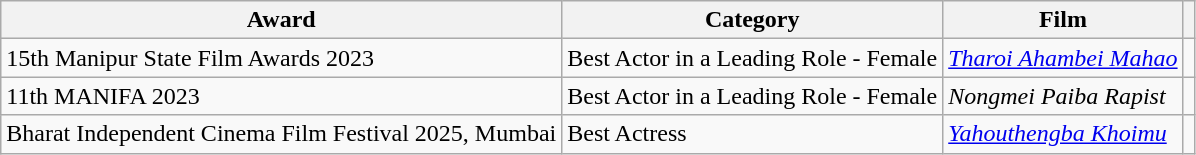<table class="wikitable sortable">
<tr>
<th>Award</th>
<th>Category</th>
<th>Film</th>
<th></th>
</tr>
<tr>
<td>15th Manipur State Film Awards 2023</td>
<td>Best Actor in a Leading Role - Female</td>
<td><em><a href='#'>Tharoi Ahambei Mahao</a></em></td>
<td></td>
</tr>
<tr>
<td>11th MANIFA 2023</td>
<td>Best Actor in a Leading Role - Female</td>
<td><em>Nongmei Paiba Rapist</em></td>
<td></td>
</tr>
<tr>
<td>Bharat Independent Cinema Film Festival 2025, Mumbai</td>
<td>Best Actress</td>
<td><em><a href='#'>Yahouthengba Khoimu</a></em></td>
<td></td>
</tr>
</table>
